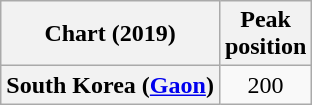<table class="wikitable plainrowheaders" style="text-align:center">
<tr>
<th scope="col">Chart (2019)</th>
<th scope="col">Peak<br>position</th>
</tr>
<tr>
<th scope="row">South Korea (<a href='#'>Gaon</a>)</th>
<td>200</td>
</tr>
</table>
